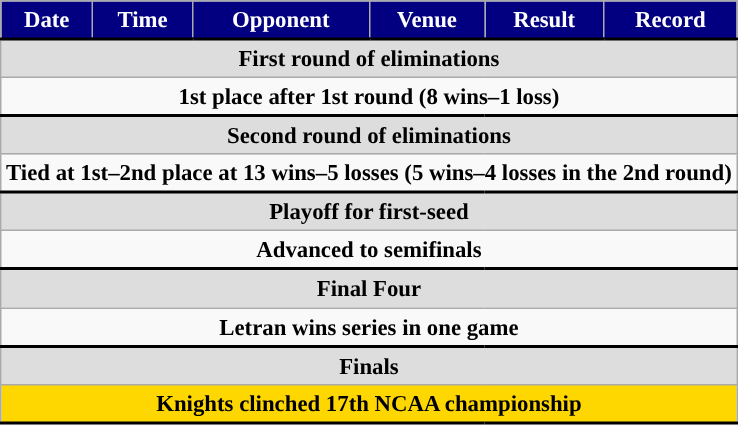<table class="wikitable" style="font-size:95%; align=center; valign=middle;">
<tr>
<th style="color: white; background-color: #020080; border-bottom: 2px solid #000000;">Date</th>
<th style="color: white; background-color: #020080; border-bottom: 2px solid #000000;">Time</th>
<th style="color: white; background-color: #020080; border-bottom: 2px solid #000000;">Opponent</th>
<th style="color: white; background-color: #020080; border-bottom: 2px solid #000000;">Venue</th>
<th style="color: white; background-color: #020080; border-bottom: 2px solid #000000;">Result</th>
<th style="color: white; background-color: #020080; border-bottom: 2px solid #000000;">Record</th>
</tr>
<tr style="background:#dddddd; border-bottom: 1px solid #000000; text-align:center;">
<td colspan="7"><strong>First round of eliminations</strong><br>







</td>
</tr>
<tr style="border-bottom: 2px solid #000000; text-align:center;">
<td colspan="7"><strong>1st place after 1st round (8 wins–1 loss)</strong></td>
</tr>
<tr style="background:#dddddd; border-bottom: 1px solid #000000; text-align:center;">
<td colspan="7"><strong>Second round of eliminations</strong><br>







</td>
</tr>
<tr style="border-bottom: 2px solid #000000; text-align:center;">
<td colspan="7"><strong>Tied at 1st–2nd place at 13 wins–5 losses (5 wins–4 losses in the 2nd round)</strong></td>
</tr>
<tr style="background:#dddddd; border-bottom: 1px solid #000000; text-align:center;">
<td colspan="7"><strong>Playoff for first-seed</strong><br></td>
</tr>
<tr style="border-bottom: 2px solid #000000; text-align:center;">
<td colspan="7"><strong>Advanced to semifinals</strong></td>
</tr>
<tr style="background:#dddddd; border-bottom: 1px solid #000000; text-align:center;">
<td colspan="7"><strong>Final Four</strong><br></td>
</tr>
<tr style="border-bottom: 2px solid #000000; text-align:center;">
<td colspan="7"><strong>Letran wins series in one game</strong></td>
</tr>
<tr style="background:#dddddd; border-bottom: 1px solid #000000; text-align:center;">
<td colspan="7"><strong>Finals</strong><br>

</td>
</tr>
<tr style="border-bottom: 2px solid #000000; text-align:center; background-color: #FFD700;">
<td colspan="7"><strong>Knights clinched 17th NCAA championship</strong></td>
</tr>
</table>
